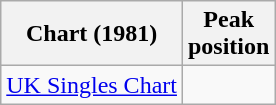<table class="wikitable">
<tr>
<th>Chart (1981)</th>
<th>Peak<br>position</th>
</tr>
<tr>
<td><a href='#'>UK Singles Chart</a></td>
<td></td>
</tr>
</table>
